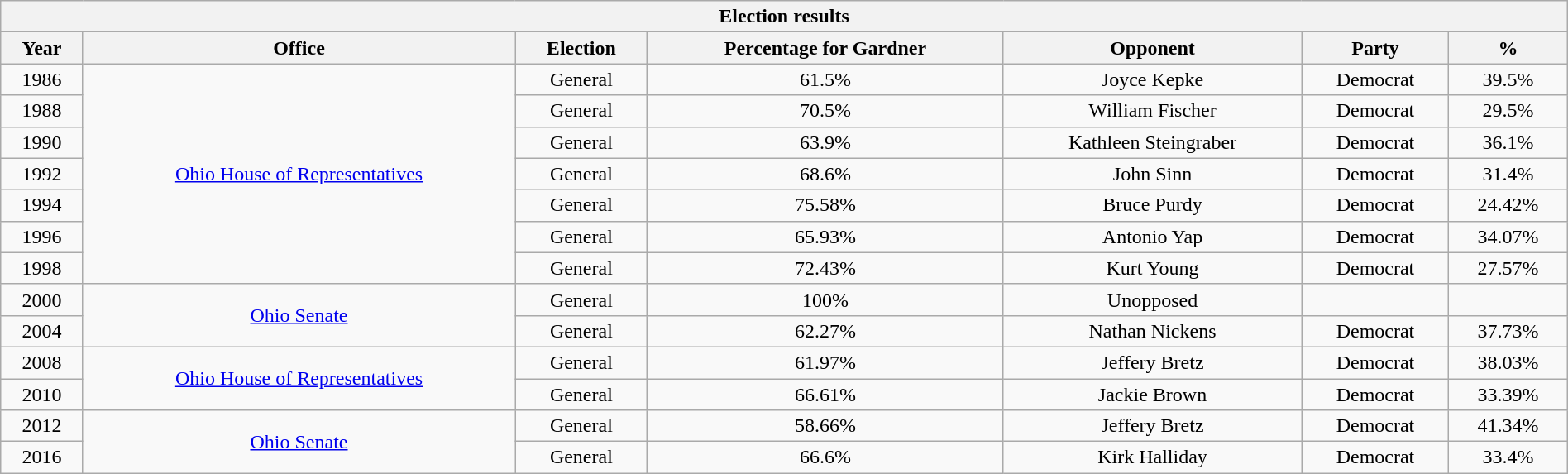<table class="wikitable" style="width:100%; text-align: center;">
<tr>
<th colspan="12">Election results</th>
</tr>
<tr>
<th>Year</th>
<th>Office</th>
<th>Election</th>
<th>Percentage for Gardner</th>
<th>Opponent</th>
<th>Party</th>
<th>%</th>
</tr>
<tr>
<td>1986</td>
<td rowspan=7><a href='#'>Ohio House of Representatives</a></td>
<td>General</td>
<td>61.5%</td>
<td>Joyce Kepke</td>
<td>Democrat</td>
<td>39.5%</td>
</tr>
<tr>
<td>1988</td>
<td>General</td>
<td>70.5%</td>
<td>William Fischer</td>
<td>Democrat</td>
<td>29.5%</td>
</tr>
<tr>
<td>1990</td>
<td>General</td>
<td>63.9%</td>
<td>Kathleen Steingraber</td>
<td>Democrat</td>
<td>36.1%</td>
</tr>
<tr>
<td>1992</td>
<td>General</td>
<td>68.6%</td>
<td>John Sinn</td>
<td>Democrat</td>
<td>31.4%</td>
</tr>
<tr>
<td>1994</td>
<td>General</td>
<td>75.58%</td>
<td>Bruce Purdy</td>
<td>Democrat</td>
<td>24.42%</td>
</tr>
<tr>
<td>1996</td>
<td>General</td>
<td>65.93%</td>
<td>Antonio Yap</td>
<td>Democrat</td>
<td>34.07%</td>
</tr>
<tr>
<td>1998</td>
<td>General</td>
<td>72.43%</td>
<td>Kurt Young</td>
<td>Democrat</td>
<td>27.57%</td>
</tr>
<tr>
<td>2000</td>
<td rowspan=2><a href='#'>Ohio Senate</a></td>
<td>General</td>
<td>100%</td>
<td>Unopposed</td>
<td></td>
<td></td>
</tr>
<tr>
<td>2004</td>
<td>General</td>
<td>62.27%</td>
<td>Nathan Nickens</td>
<td>Democrat</td>
<td>37.73%</td>
</tr>
<tr>
<td>2008</td>
<td rowspan=2><a href='#'>Ohio House of Representatives</a></td>
<td>General</td>
<td>61.97%</td>
<td>Jeffery Bretz</td>
<td>Democrat</td>
<td>38.03%</td>
</tr>
<tr>
<td>2010</td>
<td>General</td>
<td>66.61%</td>
<td>Jackie Brown</td>
<td>Democrat</td>
<td>33.39%</td>
</tr>
<tr>
<td>2012</td>
<td rowspan=2><a href='#'>Ohio Senate</a></td>
<td>General</td>
<td>58.66%</td>
<td>Jeffery Bretz</td>
<td>Democrat</td>
<td>41.34%</td>
</tr>
<tr>
<td>2016</td>
<td>General</td>
<td>66.6%</td>
<td>Kirk Halliday</td>
<td>Democrat</td>
<td>33.4%</td>
</tr>
</table>
